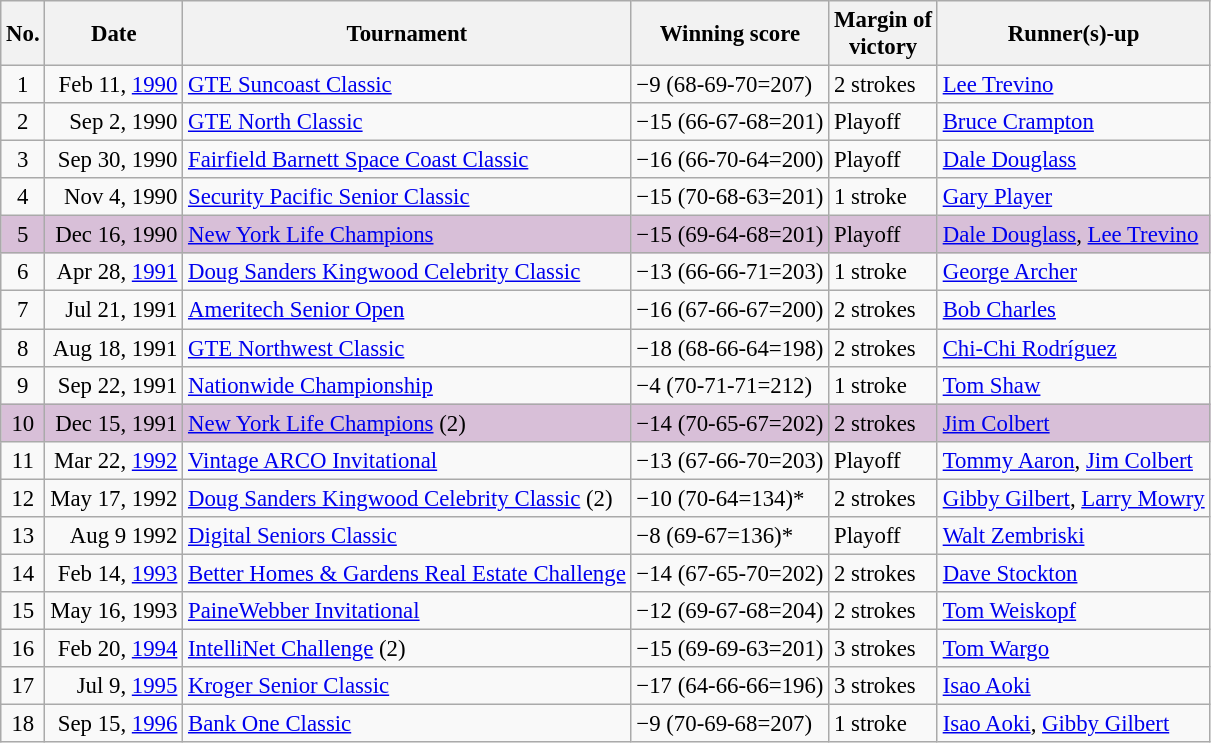<table class="wikitable" style="font-size:95%;">
<tr>
<th>No.</th>
<th>Date</th>
<th>Tournament</th>
<th>Winning score</th>
<th>Margin of<br>victory</th>
<th>Runner(s)-up</th>
</tr>
<tr>
<td align=center>1</td>
<td align=right>Feb 11, <a href='#'>1990</a></td>
<td><a href='#'>GTE Suncoast Classic</a></td>
<td>−9 (68-69-70=207)</td>
<td>2 strokes</td>
<td> <a href='#'>Lee Trevino</a></td>
</tr>
<tr>
<td align=center>2</td>
<td align=right>Sep 2, 1990</td>
<td><a href='#'>GTE North Classic</a></td>
<td>−15 (66-67-68=201)</td>
<td>Playoff</td>
<td> <a href='#'>Bruce Crampton</a></td>
</tr>
<tr>
<td align=center>3</td>
<td align=right>Sep 30, 1990</td>
<td><a href='#'>Fairfield Barnett Space Coast Classic</a></td>
<td>−16 (66-70-64=200)</td>
<td>Playoff</td>
<td> <a href='#'>Dale Douglass</a></td>
</tr>
<tr>
<td align=center>4</td>
<td align=right>Nov 4, 1990</td>
<td><a href='#'>Security Pacific Senior Classic</a></td>
<td>−15 (70-68-63=201)</td>
<td>1 stroke</td>
<td> <a href='#'>Gary Player</a></td>
</tr>
<tr style="background:thistle;">
<td align=center>5</td>
<td align=right>Dec 16, 1990</td>
<td><a href='#'>New York Life Champions</a></td>
<td>−15 (69-64-68=201)</td>
<td>Playoff</td>
<td> <a href='#'>Dale Douglass</a>,  <a href='#'>Lee Trevino</a></td>
</tr>
<tr>
<td align=center>6</td>
<td align=right>Apr 28, <a href='#'>1991</a></td>
<td><a href='#'>Doug Sanders Kingwood Celebrity Classic</a></td>
<td>−13 (66-66-71=203)</td>
<td>1 stroke</td>
<td> <a href='#'>George Archer</a></td>
</tr>
<tr>
<td align=center>7</td>
<td align=right>Jul 21, 1991</td>
<td><a href='#'>Ameritech Senior Open</a></td>
<td>−16 (67-66-67=200)</td>
<td>2 strokes</td>
<td> <a href='#'>Bob Charles</a></td>
</tr>
<tr>
<td align=center>8</td>
<td align=right>Aug 18, 1991</td>
<td><a href='#'>GTE Northwest Classic</a></td>
<td>−18 (68-66-64=198)</td>
<td>2 strokes</td>
<td> <a href='#'>Chi-Chi Rodríguez</a></td>
</tr>
<tr>
<td align=center>9</td>
<td align=right>Sep 22, 1991</td>
<td><a href='#'>Nationwide Championship</a></td>
<td>−4 (70-71-71=212)</td>
<td>1 stroke</td>
<td> <a href='#'>Tom Shaw</a></td>
</tr>
<tr style="background:thistle;">
<td align=center>10</td>
<td align=right>Dec 15, 1991</td>
<td><a href='#'>New York Life Champions</a> (2)</td>
<td>−14 (70-65-67=202)</td>
<td>2 strokes</td>
<td> <a href='#'>Jim Colbert</a></td>
</tr>
<tr>
<td align=center>11</td>
<td align=right>Mar 22, <a href='#'>1992</a></td>
<td><a href='#'>Vintage ARCO Invitational</a></td>
<td>−13 (67-66-70=203)</td>
<td>Playoff</td>
<td> <a href='#'>Tommy Aaron</a>,  <a href='#'>Jim Colbert</a></td>
</tr>
<tr>
<td align=center>12</td>
<td align=right>May 17, 1992</td>
<td><a href='#'>Doug Sanders Kingwood Celebrity Classic</a> (2)</td>
<td>−10 (70-64=134)*</td>
<td>2 strokes</td>
<td> <a href='#'>Gibby Gilbert</a>,  <a href='#'>Larry Mowry</a></td>
</tr>
<tr>
<td align=center>13</td>
<td align=right>Aug 9 1992</td>
<td><a href='#'>Digital Seniors Classic</a></td>
<td>−8 (69-67=136)*</td>
<td>Playoff</td>
<td> <a href='#'>Walt Zembriski</a></td>
</tr>
<tr>
<td align=center>14</td>
<td align=right>Feb 14, <a href='#'>1993</a></td>
<td><a href='#'>Better Homes & Gardens Real Estate Challenge</a></td>
<td>−14 (67-65-70=202)</td>
<td>2 strokes</td>
<td> <a href='#'>Dave Stockton</a></td>
</tr>
<tr>
<td align=center>15</td>
<td align=right>May 16, 1993</td>
<td><a href='#'>PaineWebber Invitational</a></td>
<td>−12 (69-67-68=204)</td>
<td>2 strokes</td>
<td> <a href='#'>Tom Weiskopf</a></td>
</tr>
<tr>
<td align=center>16</td>
<td align=right>Feb 20, <a href='#'>1994</a></td>
<td><a href='#'>IntelliNet Challenge</a> (2)</td>
<td>−15 (69-69-63=201)</td>
<td>3 strokes</td>
<td> <a href='#'>Tom Wargo</a></td>
</tr>
<tr>
<td align=center>17</td>
<td align=right>Jul 9, <a href='#'>1995</a></td>
<td><a href='#'>Kroger Senior Classic</a></td>
<td>−17 (64-66-66=196)</td>
<td>3 strokes</td>
<td> <a href='#'>Isao Aoki</a></td>
</tr>
<tr>
<td align=center>18</td>
<td align=right>Sep 15, <a href='#'>1996</a></td>
<td><a href='#'>Bank One Classic</a></td>
<td>−9 (70-69-68=207)</td>
<td>1 stroke</td>
<td> <a href='#'>Isao Aoki</a>,  <a href='#'>Gibby Gilbert</a></td>
</tr>
</table>
